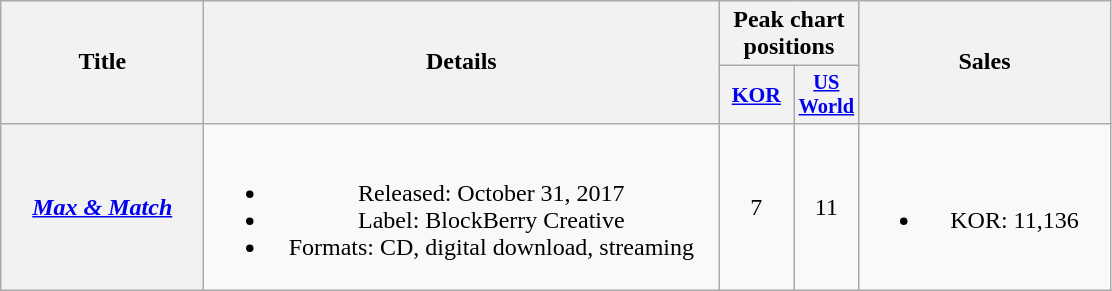<table class="wikitable plainrowheaders" style="text-align:center">
<tr>
<th scope="col" rowspan="2" style="width:8em">Title</th>
<th scope="col" rowspan="2" style="width:21em">Details</th>
<th scope="col" colspan="2">Peak chart positions</th>
<th scope="col" rowspan="2" style="width:10em">Sales</th>
</tr>
<tr>
<th scope="col" style="width:3em;font-size:90%"><a href='#'>KOR</a><br></th>
<th scope="col" style="width:2.5em;font-size:85%"><a href='#'>US<br>World</a><br></th>
</tr>
<tr>
<th scope="row"><em><a href='#'>Max & Match</a></em></th>
<td><br><ul><li>Released: October 31, 2017</li><li>Label: BlockBerry Creative</li><li>Formats: CD, digital download, streaming</li></ul></td>
<td>7</td>
<td>11</td>
<td><br><ul><li>KOR: 11,136</li></ul></td>
</tr>
</table>
